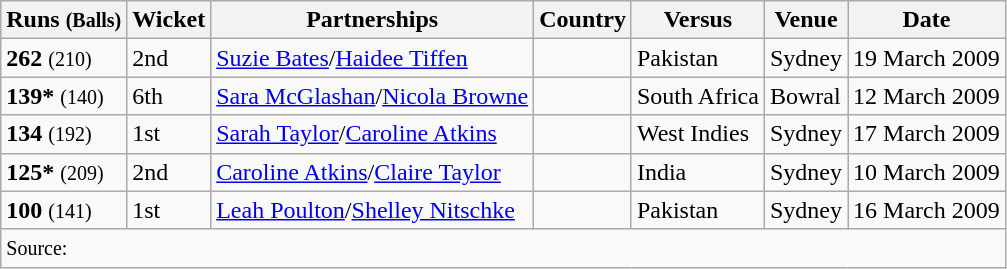<table class="wikitable">
<tr>
<th>Runs <small>(Balls)</small></th>
<th>Wicket</th>
<th>Partnerships</th>
<th>Country</th>
<th>Versus</th>
<th>Venue</th>
<th>Date</th>
</tr>
<tr>
<td><strong>262</strong> <small>(210)</small></td>
<td>2nd</td>
<td><a href='#'>Suzie Bates</a>/<a href='#'>Haidee Tiffen</a></td>
<td></td>
<td>Pakistan</td>
<td>Sydney</td>
<td>19 March 2009</td>
</tr>
<tr>
<td><strong>139*</strong> <small>(140)</small></td>
<td>6th</td>
<td><a href='#'>Sara McGlashan</a>/<a href='#'>Nicola Browne</a></td>
<td></td>
<td>South Africa</td>
<td>Bowral</td>
<td>12 March 2009</td>
</tr>
<tr>
<td><strong>134</strong> <small>(192)</small></td>
<td>1st</td>
<td><a href='#'>Sarah Taylor</a>/<a href='#'>Caroline Atkins</a></td>
<td></td>
<td>West Indies</td>
<td>Sydney</td>
<td>17 March 2009</td>
</tr>
<tr>
<td><strong>125*</strong> <small>(209)</small></td>
<td>2nd</td>
<td><a href='#'>Caroline Atkins</a>/<a href='#'>Claire Taylor</a></td>
<td></td>
<td>India</td>
<td>Sydney</td>
<td>10 March 2009</td>
</tr>
<tr>
<td><strong>100</strong> <small>(141)</small></td>
<td>1st</td>
<td><a href='#'>Leah Poulton</a>/<a href='#'>Shelley Nitschke</a></td>
<td></td>
<td>Pakistan</td>
<td>Sydney</td>
<td>16 March 2009</td>
</tr>
<tr>
<td colspan=7><small>Source: </small></td>
</tr>
</table>
